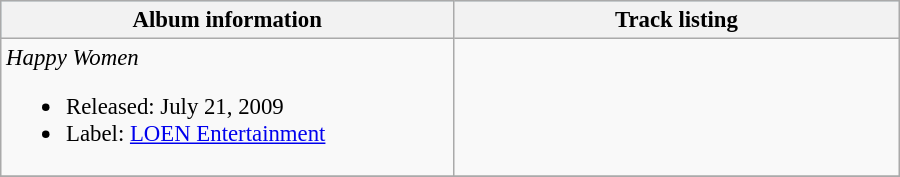<table class="wikitable" style="font-size: 95%; width:600px">
<tr bgcolor="lightblue">
<th>Album information</th>
<th align="center" width="290px">Track listing</th>
</tr>
<tr>
<td><em>Happy Women</em><br><ul><li>Released: July 21, 2009</li><li>Label: <a href='#'>LOEN Entertainment</a></li></ul></td>
<td style="font-size: 85%;"></td>
</tr>
<tr>
</tr>
</table>
